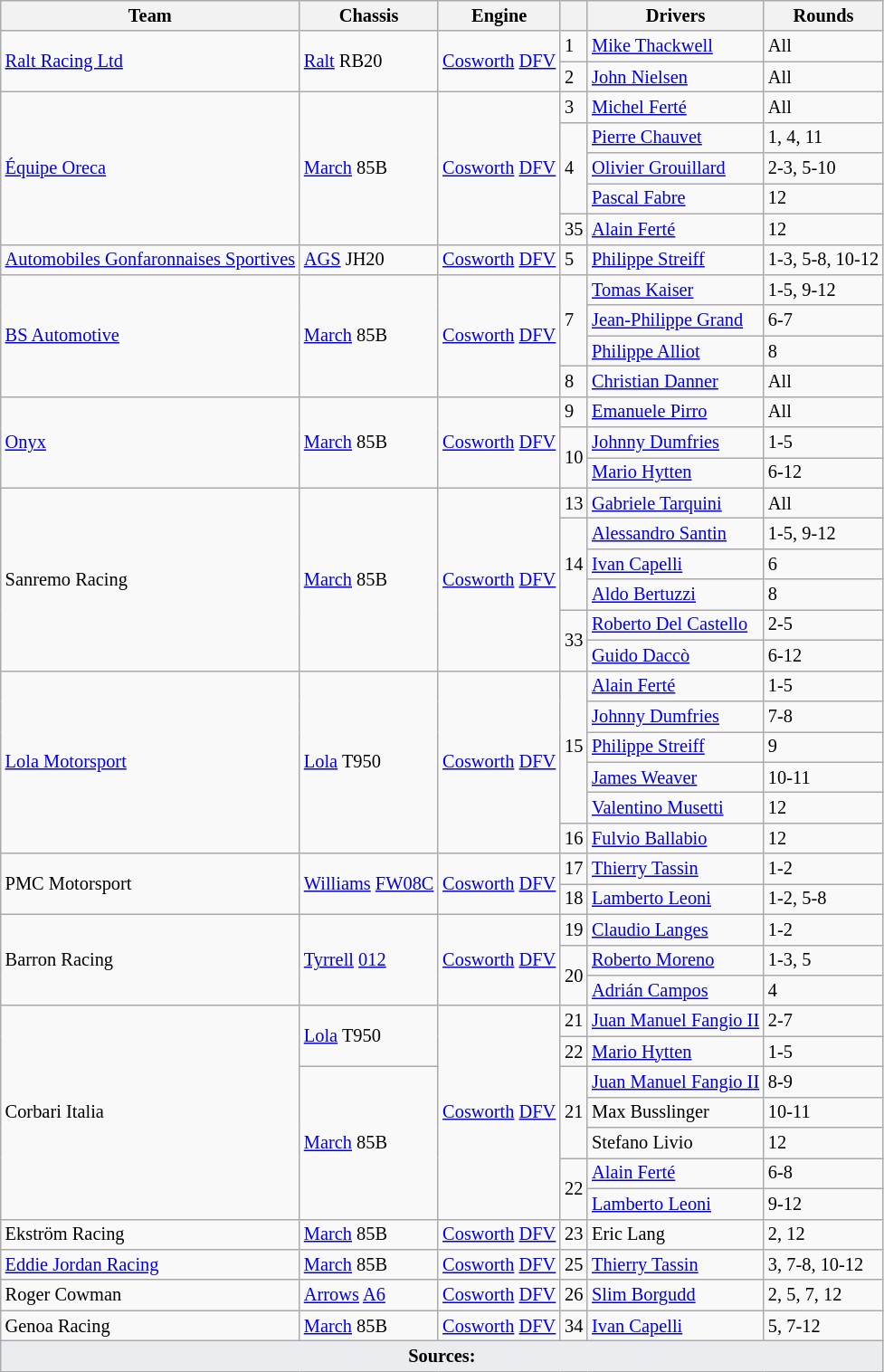<table class="wikitable" border="1" style="font-size: 85%;">
<tr>
<th>Team</th>
<th>Chassis</th>
<th>Engine</th>
<th></th>
<th>Drivers</th>
<th>Rounds</th>
</tr>
<tr>
<td rowspan=2> <a href='#'>Ralt Racing Ltd</a></td>
<td rowspan=2><a href='#'>Ralt</a> RB20</td>
<td rowspan=2><a href='#'>Cosworth</a> <a href='#'>DFV</a></td>
<td>1</td>
<td> <a href='#'>Mike Thackwell</a></td>
<td>All</td>
</tr>
<tr>
<td>2</td>
<td> <a href='#'>John Nielsen</a></td>
<td>All</td>
</tr>
<tr>
<td rowspan=5> <a href='#'>Équipe Oreca</a></td>
<td rowspan=5><a href='#'>March</a> 85B</td>
<td rowspan=5><a href='#'>Cosworth</a> <a href='#'>DFV</a></td>
<td>3</td>
<td> <a href='#'>Michel Ferté</a></td>
<td>All</td>
</tr>
<tr>
<td rowspan=3>4</td>
<td> <a href='#'>Pierre Chauvet</a></td>
<td>1, 4, 11</td>
</tr>
<tr>
<td> <a href='#'>Olivier Grouillard</a></td>
<td>2-3, 5-10</td>
</tr>
<tr>
<td> <a href='#'>Pascal Fabre</a></td>
<td>12</td>
</tr>
<tr>
<td>35</td>
<td> <a href='#'>Alain Ferté</a></td>
<td>12</td>
</tr>
<tr>
<td> <a href='#'>Automobiles Gonfaronnaises Sportives</a></td>
<td><a href='#'>AGS</a> JH20</td>
<td><a href='#'>Cosworth</a> <a href='#'>DFV</a></td>
<td>5</td>
<td> <a href='#'>Philippe Streiff</a></td>
<td>1-3, 5-8, 10-12</td>
</tr>
<tr>
<td rowspan=4> <a href='#'>BS Automotive</a></td>
<td rowspan=4><a href='#'>March</a> 85B</td>
<td rowspan=4><a href='#'>Cosworth</a> <a href='#'>DFV</a></td>
<td rowspan=3>7</td>
<td> <a href='#'>Tomas Kaiser</a></td>
<td>1-5, 9-12</td>
</tr>
<tr>
<td> <a href='#'>Jean-Philippe Grand</a></td>
<td>6-7</td>
</tr>
<tr>
<td> <a href='#'>Philippe Alliot</a></td>
<td>8</td>
</tr>
<tr>
<td>8</td>
<td> <a href='#'>Christian Danner</a></td>
<td>All</td>
</tr>
<tr>
<td rowspan=3> <a href='#'>Onyx</a></td>
<td rowspan=3><a href='#'>March</a> 85B</td>
<td rowspan=3><a href='#'>Cosworth</a> <a href='#'>DFV</a></td>
<td>9</td>
<td> <a href='#'>Emanuele Pirro</a></td>
<td>All</td>
</tr>
<tr>
<td rowspan=2>10</td>
<td> <a href='#'>Johnny Dumfries</a></td>
<td>1-5</td>
</tr>
<tr>
<td> <a href='#'>Mario Hytten</a></td>
<td>6-12</td>
</tr>
<tr>
<td rowspan=6> Sanremo Racing</td>
<td rowspan=6><a href='#'>March</a> 85B</td>
<td rowspan=6><a href='#'>Cosworth</a> <a href='#'>DFV</a></td>
<td>13</td>
<td> <a href='#'>Gabriele Tarquini</a></td>
<td>All</td>
</tr>
<tr>
<td rowspan=3>14</td>
<td> <a href='#'>Alessandro Santin</a></td>
<td>1-5, 9-12</td>
</tr>
<tr>
<td> <a href='#'>Ivan Capelli</a></td>
<td>6</td>
</tr>
<tr>
<td> <a href='#'>Aldo Bertuzzi</a></td>
<td>8</td>
</tr>
<tr>
<td rowspan=2>33</td>
<td> <a href='#'>Roberto Del Castello</a></td>
<td>2-5</td>
</tr>
<tr>
<td> <a href='#'>Guido Daccò</a></td>
<td>6-12</td>
</tr>
<tr>
<td rowspan=6> <a href='#'>Lola Motorsport</a></td>
<td rowspan=6><a href='#'>Lola</a> T950</td>
<td rowspan=6><a href='#'>Cosworth</a> <a href='#'>DFV</a></td>
<td rowspan=5>15</td>
<td> <a href='#'>Alain Ferté</a></td>
<td>1-5</td>
</tr>
<tr>
<td> <a href='#'>Johnny Dumfries</a></td>
<td>7-8</td>
</tr>
<tr>
<td> <a href='#'>Philippe Streiff</a></td>
<td>9</td>
</tr>
<tr>
<td> <a href='#'>James Weaver</a></td>
<td>10-11</td>
</tr>
<tr>
<td> <a href='#'>Valentino Musetti</a></td>
<td>12</td>
</tr>
<tr>
<td>16</td>
<td> <a href='#'>Fulvio Ballabio</a></td>
<td>12</td>
</tr>
<tr>
<td rowspan=2> PMC Motorsport</td>
<td rowspan=2><a href='#'>Williams</a> <a href='#'>FW08C</a></td>
<td rowspan=2><a href='#'>Cosworth</a> <a href='#'>DFV</a></td>
<td>17</td>
<td> <a href='#'>Thierry Tassin</a></td>
<td>1-2</td>
</tr>
<tr>
<td>18</td>
<td> <a href='#'>Lamberto Leoni</a></td>
<td>1-2, 5-8</td>
</tr>
<tr>
<td rowspan=3> Barron Racing</td>
<td rowspan=3><a href='#'>Tyrrell</a> <a href='#'>012</a></td>
<td rowspan=3><a href='#'>Cosworth</a> <a href='#'>DFV</a></td>
<td>19</td>
<td> <a href='#'>Claudio Langes</a></td>
<td>1-2</td>
</tr>
<tr>
<td rowspan=2>20</td>
<td> <a href='#'>Roberto Moreno</a></td>
<td>1-3, 5</td>
</tr>
<tr>
<td> <a href='#'>Adrián Campos</a></td>
<td>4</td>
</tr>
<tr>
<td rowspan=7> Corbari Italia</td>
<td rowspan=2><a href='#'>Lola</a> T950</td>
<td rowspan=7><a href='#'>Cosworth</a> <a href='#'>DFV</a></td>
<td>21</td>
<td> <a href='#'>Juan Manuel Fangio II</a></td>
<td>2-7</td>
</tr>
<tr>
<td>22</td>
<td> <a href='#'>Mario Hytten</a></td>
<td>1-5</td>
</tr>
<tr>
<td rowspan=5><a href='#'>March</a> 85B</td>
<td rowspan=3>21</td>
<td> <a href='#'>Juan Manuel Fangio II</a></td>
<td>8-9</td>
</tr>
<tr>
<td> Max Busslinger</td>
<td>10-11</td>
</tr>
<tr>
<td> Stefano Livio</td>
<td>12</td>
</tr>
<tr>
<td rowspan=2>22</td>
<td> <a href='#'>Alain Ferté</a></td>
<td>6-8</td>
</tr>
<tr>
<td> <a href='#'>Lamberto Leoni</a></td>
<td>9-12</td>
</tr>
<tr>
<td> Ekström Racing</td>
<td><a href='#'>March</a> 85B</td>
<td><a href='#'>Cosworth</a> <a href='#'>DFV</a></td>
<td>23</td>
<td> Eric Lang</td>
<td>2, 12</td>
</tr>
<tr>
<td> <a href='#'>Eddie Jordan Racing</a></td>
<td><a href='#'>March</a> 85B</td>
<td><a href='#'>Cosworth</a> <a href='#'>DFV</a></td>
<td>25</td>
<td> <a href='#'>Thierry Tassin</a></td>
<td>3, 7-8, 10-12</td>
</tr>
<tr>
<td> Roger Cowman</td>
<td><a href='#'>Arrows</a> <a href='#'>A6</a></td>
<td><a href='#'>Cosworth</a> <a href='#'>DFV</a></td>
<td>26</td>
<td> <a href='#'>Slim Borgudd</a></td>
<td>2, 5, 7, 12</td>
</tr>
<tr>
<td> Genoa Racing</td>
<td><a href='#'>March</a> 85B</td>
<td><a href='#'>Cosworth</a> <a href='#'>DFV</a></td>
<td>34</td>
<td> <a href='#'>Ivan Capelli</a></td>
<td>5, 7-12</td>
</tr>
<tr class="sortbottom">
<td colspan="6" style="background-color:#EAECF0;text-align:center"><strong>Sources:</strong></td>
</tr>
</table>
